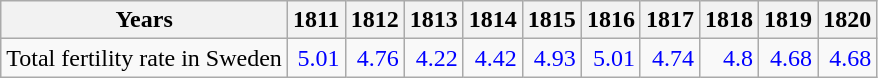<table class="wikitable " style="text-align:right">
<tr>
<th>Years</th>
<th>1811</th>
<th>1812</th>
<th>1813</th>
<th>1814</th>
<th>1815</th>
<th>1816</th>
<th>1817</th>
<th>1818</th>
<th>1819</th>
<th>1820</th>
</tr>
<tr>
<td style="text-align:left;">Total fertility rate in Sweden</td>
<td style="text-align:right; color:blue;">5.01</td>
<td style="text-align:right; color:blue;">4.76</td>
<td style="text-align:right; color:blue;">4.22</td>
<td style="text-align:right; color:blue;">4.42</td>
<td style="text-align:right; color:blue;">4.93</td>
<td style="text-align:right; color:blue;">5.01</td>
<td style="text-align:right; color:blue;">4.74</td>
<td style="text-align:right; color:blue;">4.8</td>
<td style="text-align:right; color:blue;">4.68</td>
<td style="text-align:right; color:blue;">4.68</td>
</tr>
</table>
